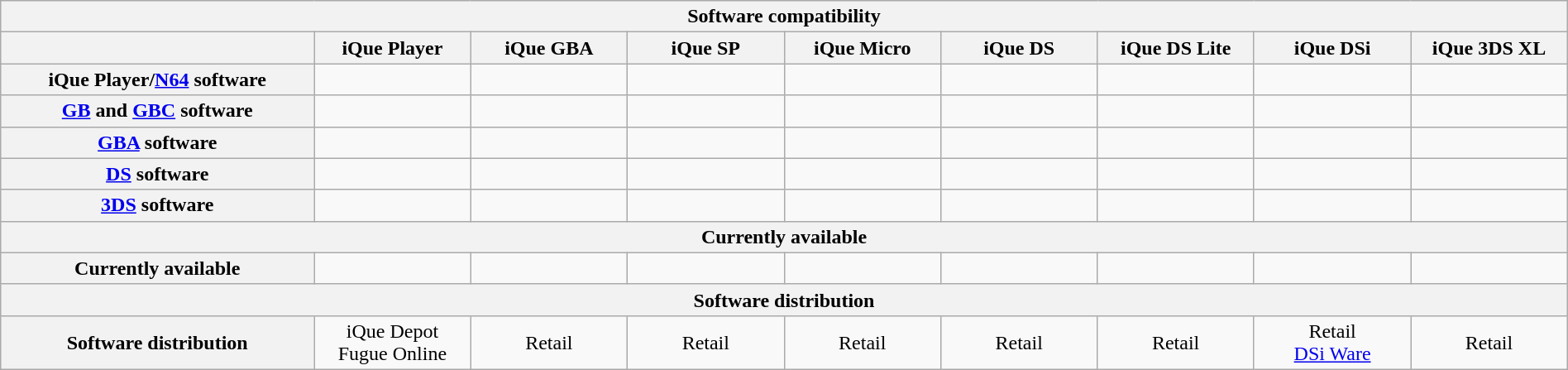<table class="wikitable collapsible" style="width:100%;">
<tr style="text-align:center;">
<th colspan=9>Software compatibility</th>
</tr>
<tr>
<th></th>
<th style="width:10%;">iQue Player</th>
<th style="width:10%;">iQue GBA</th>
<th style="width:10%;">iQue SP</th>
<th style="width:10%;">iQue Micro</th>
<th style="width:10%;">iQue DS</th>
<th style="width:10%;">iQue DS Lite</th>
<th style="width:10%;">iQue DSi</th>
<th style="width:10%;">iQue 3DS XL</th>
</tr>
<tr>
<th>iQue Player/<a href='#'>N64</a> software</th>
<td style="text-align:center;"></td>
<td style="text-align:center;"></td>
<td style="text-align:center;"></td>
<td style="text-align:center;"></td>
<td style="text-align:center;"></td>
<td style="text-align:center;"></td>
<td style="text-align:center;"></td>
<td style="text-align:center;"></td>
</tr>
<tr>
<th><a href='#'>GB</a> and <a href='#'>GBC</a> software</th>
<td style="text-align:center;"></td>
<td style="text-align:center;"></td>
<td style="text-align:center;"></td>
<td style="text-align:center;"></td>
<td style="text-align:center;"></td>
<td style="text-align:center;"></td>
<td style="text-align:center;"></td>
<td style="text-align:center;"></td>
</tr>
<tr>
<th><a href='#'>GBA</a> software</th>
<td style="text-align:center;"></td>
<td style="text-align:center;"></td>
<td style="text-align:center;"></td>
<td style="text-align:center;"></td>
<td style="text-align:center;"></td>
<td style="text-align:center;"></td>
<td style="text-align:center;"></td>
<td style="text-align:center;"></td>
</tr>
<tr>
<th><a href='#'>DS</a> software</th>
<td style="text-align:center;"></td>
<td style="text-align:center;"></td>
<td style="text-align:center;"></td>
<td style="text-align:center;"></td>
<td style="text-align:center;"></td>
<td style="text-align:center;"></td>
<td style="text-align:center;"></td>
<td style="text-align:center;"></td>
</tr>
<tr>
<th><a href='#'>3DS</a> software</th>
<td style="text-align:center;"></td>
<td style="text-align:center;"></td>
<td style="text-align:center;"></td>
<td style="text-align:center;"></td>
<td style="text-align:center;"></td>
<td style="text-align:center;"></td>
<td style="text-align:center;"></td>
<td style="text-align:center;"></td>
</tr>
<tr>
<th colspan=9>Currently available</th>
</tr>
<tr style="text-align:center;">
<th>Currently available</th>
<td style="text-align:center;"></td>
<td style="text-align:center;"></td>
<td style="text-align:center;"></td>
<td style="text-align:center;"></td>
<td style="text-align:center;"></td>
<td style="text-align:center;"></td>
<td style="text-align:center;"></td>
<td style="text-align:center;"></td>
</tr>
<tr>
<th colspan=9>Software distribution</th>
</tr>
<tr style="text-align:center;">
<th>Software distribution</th>
<td>iQue Depot<br>Fugue Online</td>
<td>Retail</td>
<td>Retail</td>
<td>Retail</td>
<td>Retail</td>
<td>Retail</td>
<td>Retail<br><a href='#'>DSi Ware</a></td>
<td>Retail</td>
</tr>
</table>
